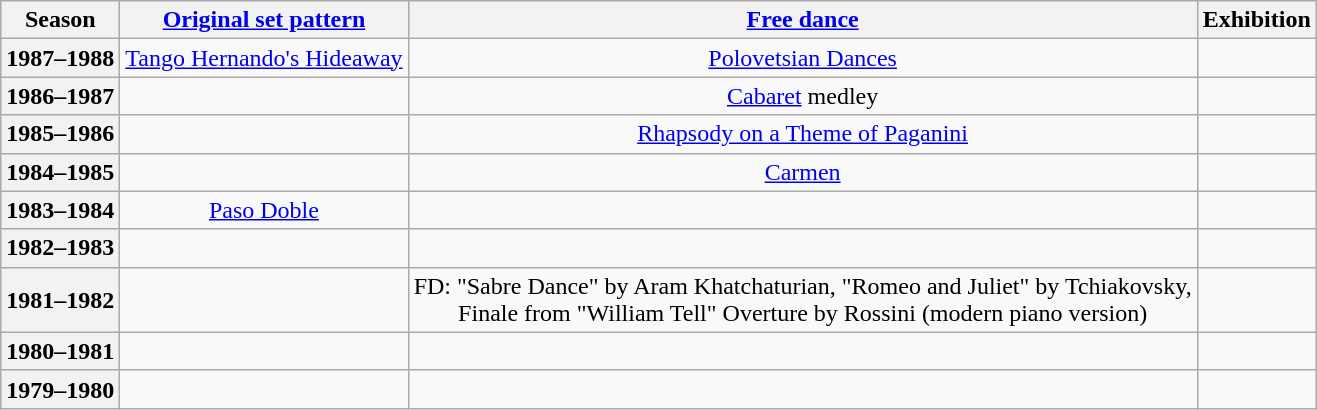<table class="wikitable" style="text-align:center">
<tr>
<th>Season</th>
<th><a href='#'>Original set pattern</a></th>
<th><a href='#'>Free dance</a></th>
<th>Exhibition</th>
</tr>
<tr>
<th>1987–1988</th>
<td><a href='#'>Tango Hernando's Hideaway</a></td>
<td><a href='#'>Polovetsian Dances</a></td>
<td></td>
</tr>
<tr>
<th>1986–1987</th>
<td></td>
<td><a href='#'>Cabaret</a> medley</td>
<td></td>
</tr>
<tr>
<th>1985–1986</th>
<td></td>
<td><a href='#'>Rhapsody on a Theme of Paganini</a></td>
<td></td>
</tr>
<tr>
<th>1984–1985</th>
<td></td>
<td><a href='#'>Carmen</a></td>
<td></td>
</tr>
<tr>
<th>1983–1984</th>
<td><a href='#'>Paso Doble</a></td>
<td></td>
<td></td>
</tr>
<tr>
<th>1982–1983</th>
<td></td>
<td></td>
<td></td>
</tr>
<tr>
<th>1981–1982</th>
<td></td>
<td>FD: "Sabre Dance" by Aram Khatchaturian, "Romeo and Juliet" by Tchiakovsky,<br>Finale from "William Tell" Overture by Rossini (modern piano version)</td>
<td></td>
</tr>
<tr>
<th>1980–1981</th>
<td></td>
<td></td>
<td></td>
</tr>
<tr>
<th>1979–1980</th>
<td></td>
<td></td>
<td></td>
</tr>
</table>
